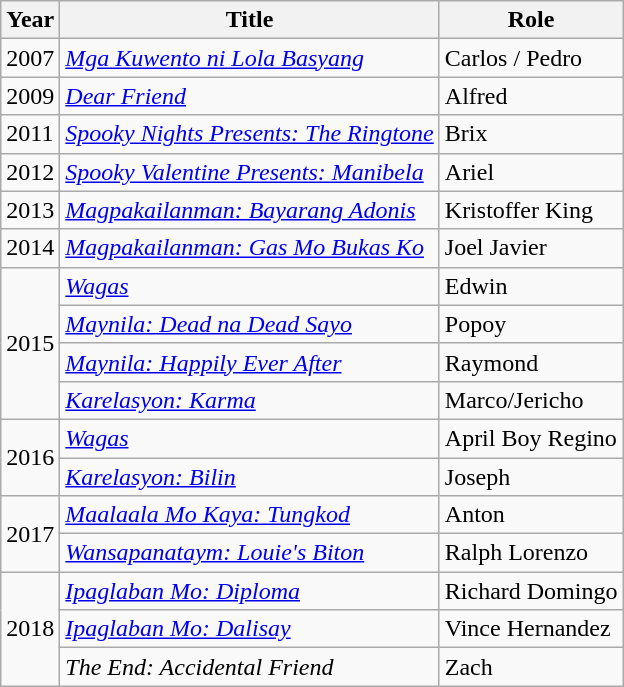<table class="wikitable" style="text-align:left">
<tr>
<th>Year</th>
<th>Title</th>
<th>Role</th>
</tr>
<tr>
<td>2007</td>
<td><em><a href='#'>Mga Kuwento ni Lola Basyang</a></em></td>
<td>Carlos / Pedro</td>
</tr>
<tr>
<td>2009</td>
<td><em><a href='#'>Dear Friend</a></em></td>
<td>Alfred</td>
</tr>
<tr>
<td>2011</td>
<td><em><a href='#'>Spooky Nights Presents: The Ringtone</a></em></td>
<td>Brix</td>
</tr>
<tr>
<td>2012</td>
<td><em><a href='#'>Spooky Valentine Presents: Manibela</a></em></td>
<td>Ariel</td>
</tr>
<tr>
<td>2013</td>
<td><em><a href='#'>Magpakailanman: Bayarang Adonis</a></em></td>
<td>Kristoffer King</td>
</tr>
<tr>
<td>2014</td>
<td><em><a href='#'>Magpakailanman: Gas Mo Bukas Ko</a></em></td>
<td>Joel Javier</td>
</tr>
<tr>
<td rowspan="4">2015</td>
<td><em><a href='#'>Wagas</a></em></td>
<td>Edwin</td>
</tr>
<tr>
<td><em><a href='#'>Maynila: Dead na Dead Sayo</a></em></td>
<td>Popoy</td>
</tr>
<tr>
<td><em><a href='#'>Maynila: Happily Ever After</a></em></td>
<td>Raymond</td>
</tr>
<tr>
<td><em><a href='#'>Karelasyon: Karma</a></em></td>
<td>Marco/Jericho</td>
</tr>
<tr>
<td rowspan="2">2016</td>
<td><em><a href='#'>Wagas</a></em></td>
<td>April Boy Regino</td>
</tr>
<tr>
<td><em><a href='#'>Karelasyon: Bilin</a></em></td>
<td>Joseph</td>
</tr>
<tr>
<td rowspan="2">2017</td>
<td><em><a href='#'>Maalaala Mo Kaya: Tungkod</a></em></td>
<td>Anton</td>
</tr>
<tr>
<td><em><a href='#'>Wansapanataym: Louie's Biton</a></em></td>
<td>Ralph Lorenzo</td>
</tr>
<tr>
<td rowspan="3">2018</td>
<td><em><a href='#'>Ipaglaban Mo: Diploma</a></em></td>
<td>Richard Domingo</td>
</tr>
<tr>
<td><em><a href='#'>Ipaglaban Mo: Dalisay</a></em></td>
<td>Vince Hernandez</td>
</tr>
<tr>
<td><em>The End: Accidental Friend </em></td>
<td>Zach</td>
</tr>
</table>
